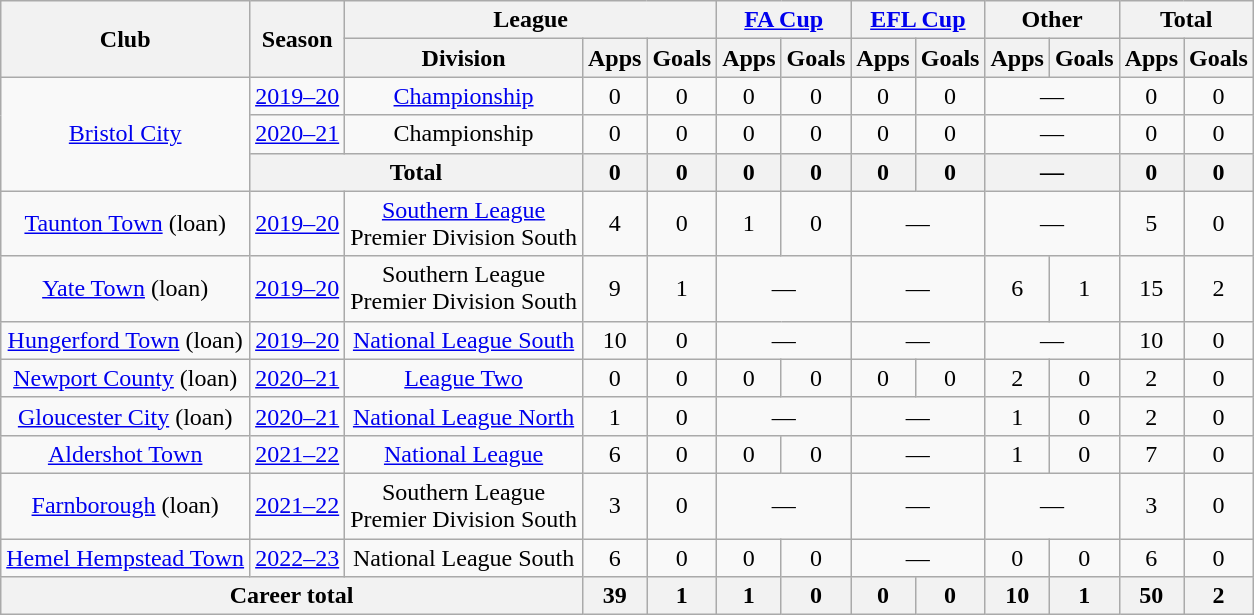<table class=wikitable style=text-align:center>
<tr>
<th rowspan=2>Club</th>
<th rowspan=2>Season</th>
<th colspan=3>League</th>
<th colspan=2><a href='#'>FA Cup</a></th>
<th colspan=2><a href='#'>EFL Cup</a></th>
<th colspan=2>Other</th>
<th colspan=2>Total</th>
</tr>
<tr>
<th>Division</th>
<th>Apps</th>
<th>Goals</th>
<th>Apps</th>
<th>Goals</th>
<th>Apps</th>
<th>Goals</th>
<th>Apps</th>
<th>Goals</th>
<th>Apps</th>
<th>Goals</th>
</tr>
<tr>
<td rowspan=3><a href='#'>Bristol City</a></td>
<td><a href='#'>2019–20</a></td>
<td><a href='#'>Championship</a></td>
<td>0</td>
<td>0</td>
<td>0</td>
<td>0</td>
<td>0</td>
<td>0</td>
<td colspan=2>—</td>
<td>0</td>
<td>0</td>
</tr>
<tr>
<td><a href='#'>2020–21</a></td>
<td>Championship</td>
<td>0</td>
<td>0</td>
<td>0</td>
<td>0</td>
<td>0</td>
<td>0</td>
<td colspan=2>—</td>
<td>0</td>
<td>0</td>
</tr>
<tr>
<th colspan=2>Total</th>
<th>0</th>
<th>0</th>
<th>0</th>
<th>0</th>
<th>0</th>
<th>0</th>
<th colspan=2>—</th>
<th>0</th>
<th>0</th>
</tr>
<tr>
<td><a href='#'>Taunton Town</a> (loan)</td>
<td><a href='#'>2019–20</a></td>
<td><a href='#'>Southern League</a><br>Premier Division South</td>
<td>4</td>
<td>0</td>
<td>1</td>
<td>0</td>
<td colspan=2>—</td>
<td colspan=2>—</td>
<td>5</td>
<td>0</td>
</tr>
<tr>
<td><a href='#'>Yate Town</a> (loan)</td>
<td><a href='#'>2019–20</a></td>
<td>Southern League<br>Premier Division South</td>
<td>9</td>
<td>1</td>
<td colspan=2>—</td>
<td colspan=2>—</td>
<td>6</td>
<td>1</td>
<td>15</td>
<td>2</td>
</tr>
<tr>
<td><a href='#'>Hungerford Town</a> (loan)</td>
<td><a href='#'>2019–20</a></td>
<td><a href='#'>National League South</a></td>
<td>10</td>
<td>0</td>
<td colspan=2>—</td>
<td colspan=2>—</td>
<td colspan=2>—</td>
<td>10</td>
<td>0</td>
</tr>
<tr>
<td><a href='#'>Newport County</a> (loan)</td>
<td><a href='#'>2020–21</a></td>
<td><a href='#'>League Two</a></td>
<td>0</td>
<td>0</td>
<td>0</td>
<td>0</td>
<td>0</td>
<td>0</td>
<td>2</td>
<td>0</td>
<td>2</td>
<td>0</td>
</tr>
<tr>
<td><a href='#'>Gloucester City</a> (loan)</td>
<td><a href='#'>2020–21</a></td>
<td><a href='#'>National League North</a></td>
<td>1</td>
<td>0</td>
<td colspan=2>—</td>
<td colspan=2>—</td>
<td>1</td>
<td>0</td>
<td>2</td>
<td>0</td>
</tr>
<tr>
<td><a href='#'>Aldershot Town</a></td>
<td><a href='#'>2021–22</a></td>
<td><a href='#'>National League</a></td>
<td>6</td>
<td>0</td>
<td>0</td>
<td>0</td>
<td colspan=2>—</td>
<td>1</td>
<td>0</td>
<td>7</td>
<td>0</td>
</tr>
<tr>
<td><a href='#'>Farnborough</a> (loan)</td>
<td><a href='#'>2021–22</a></td>
<td>Southern League<br>Premier Division South</td>
<td>3</td>
<td>0</td>
<td colspan=2>—</td>
<td colspan=2>—</td>
<td colspan=2>—</td>
<td>3</td>
<td>0</td>
</tr>
<tr>
<td><a href='#'>Hemel Hempstead Town</a></td>
<td><a href='#'>2022–23</a></td>
<td>National League South</td>
<td>6</td>
<td>0</td>
<td>0</td>
<td>0</td>
<td colspan=2>—</td>
<td>0</td>
<td>0</td>
<td>6</td>
<td>0</td>
</tr>
<tr>
<th colspan=3>Career total</th>
<th>39</th>
<th>1</th>
<th>1</th>
<th>0</th>
<th>0</th>
<th>0</th>
<th>10</th>
<th>1</th>
<th>50</th>
<th>2</th>
</tr>
</table>
